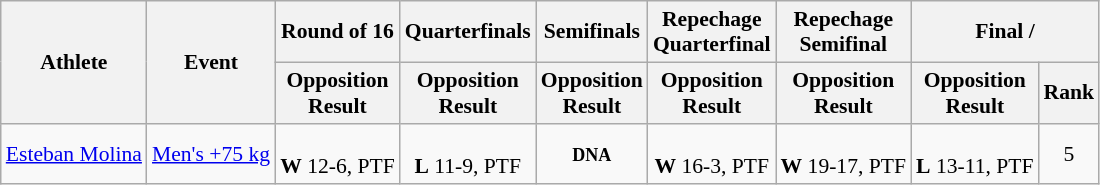<table class="wikitable" style="font-size:90%">
<tr>
<th rowspan="2">Athlete</th>
<th rowspan="2">Event</th>
<th>Round of 16</th>
<th>Quarterfinals</th>
<th>Semifinals</th>
<th>Repechage<br>Quarterfinal</th>
<th>Repechage<br>Semifinal</th>
<th colspan="2">Final / </th>
</tr>
<tr>
<th>Opposition<br>Result</th>
<th>Opposition<br>Result</th>
<th>Opposition<br>Result</th>
<th>Opposition<br>Result</th>
<th>Opposition<br>Result</th>
<th>Opposition<br>Result</th>
<th>Rank</th>
</tr>
<tr align="center">
<td align="left"><a href='#'>Esteban Molina</a></td>
<td align="left"><a href='#'>Men's +75 kg</a></td>
<td><br><strong>W</strong> 12-6, PTF</td>
<td><br><strong>L</strong> 11-9, PTF</td>
<td><strong><small>DNA</small></strong></td>
<td><br><strong>W</strong> 16-3, PTF</td>
<td><br><strong>W</strong> 19-17, PTF</td>
<td><br><strong>L</strong> 13-11, PTF</td>
<td>5</td>
</tr>
</table>
